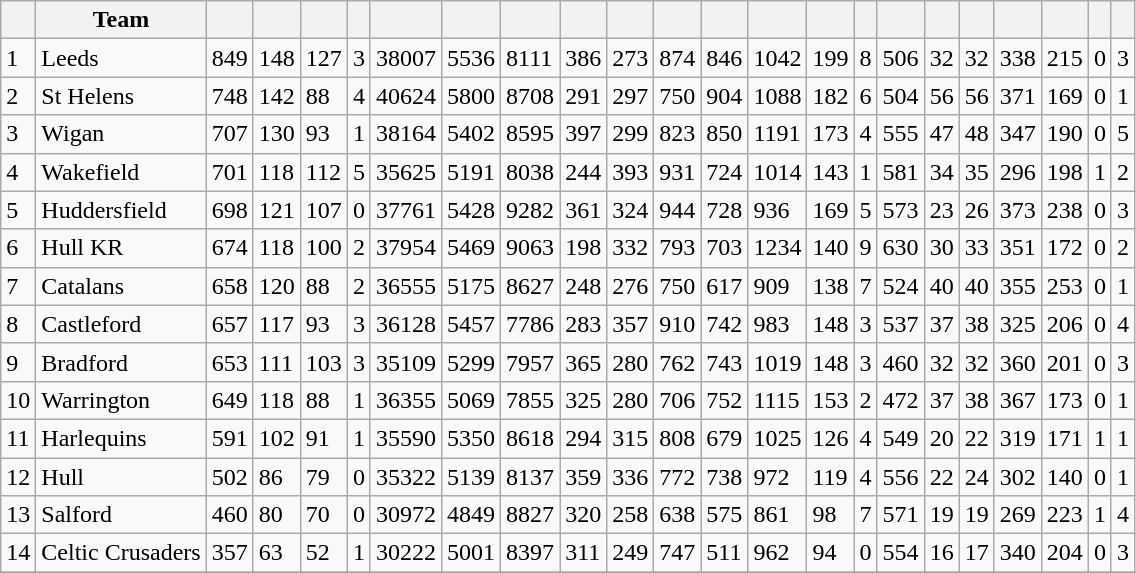<table class="wikitable sortable">
<tr>
<th></th>
<th>Team</th>
<th></th>
<th></th>
<th></th>
<th></th>
<th></th>
<th></th>
<th></th>
<th></th>
<th></th>
<th></th>
<th></th>
<th></th>
<th></th>
<th></th>
<th></th>
<th></th>
<th></th>
<th></th>
<th></th>
<th></th>
<th></th>
</tr>
<tr>
<td>1</td>
<td>Leeds</td>
<td>849</td>
<td>148</td>
<td>127</td>
<td>3</td>
<td>38007</td>
<td>5536</td>
<td>8111</td>
<td>386</td>
<td>273</td>
<td>874</td>
<td>846</td>
<td>1042</td>
<td>199</td>
<td>8</td>
<td>506</td>
<td>32</td>
<td>32</td>
<td>338</td>
<td>215</td>
<td>0</td>
<td>3</td>
</tr>
<tr>
<td>2</td>
<td>St Helens</td>
<td>748</td>
<td>142</td>
<td>88</td>
<td>4</td>
<td>40624</td>
<td>5800</td>
<td>8708</td>
<td>291</td>
<td>297</td>
<td>750</td>
<td>904</td>
<td>1088</td>
<td>182</td>
<td>6</td>
<td>504</td>
<td>56</td>
<td>56</td>
<td>371</td>
<td>169</td>
<td>0</td>
<td>1</td>
</tr>
<tr>
<td>3</td>
<td>Wigan</td>
<td>707</td>
<td>130</td>
<td>93</td>
<td>1</td>
<td>38164</td>
<td>5402</td>
<td>8595</td>
<td>397</td>
<td>299</td>
<td>823</td>
<td>850</td>
<td>1191</td>
<td>173</td>
<td>4</td>
<td>555</td>
<td>47</td>
<td>48</td>
<td>347</td>
<td>190</td>
<td>0</td>
<td>5</td>
</tr>
<tr>
<td>4</td>
<td>Wakefield</td>
<td>701</td>
<td>118</td>
<td>112</td>
<td>5</td>
<td>35625</td>
<td>5191</td>
<td>8038</td>
<td>244</td>
<td>393</td>
<td>931</td>
<td>724</td>
<td>1014</td>
<td>143</td>
<td>1</td>
<td>581</td>
<td>34</td>
<td>35</td>
<td>296</td>
<td>198</td>
<td>1</td>
<td>2</td>
</tr>
<tr>
<td>5</td>
<td>Huddersfield</td>
<td>698</td>
<td>121</td>
<td>107</td>
<td>0</td>
<td>37761</td>
<td>5428</td>
<td>9282</td>
<td>361</td>
<td>324</td>
<td>944</td>
<td>728</td>
<td>936</td>
<td>169</td>
<td>5</td>
<td>573</td>
<td>23</td>
<td>26</td>
<td>373</td>
<td>238</td>
<td>0</td>
<td>3</td>
</tr>
<tr>
<td>6</td>
<td>Hull KR</td>
<td>674</td>
<td>118</td>
<td>100</td>
<td>2</td>
<td>37954</td>
<td>5469</td>
<td>9063</td>
<td>198</td>
<td>332</td>
<td>793</td>
<td>703</td>
<td>1234</td>
<td>140</td>
<td>9</td>
<td>630</td>
<td>30</td>
<td>33</td>
<td>351</td>
<td>172</td>
<td>0</td>
<td>2</td>
</tr>
<tr>
<td>7</td>
<td>Catalans</td>
<td>658</td>
<td>120</td>
<td>88</td>
<td>2</td>
<td>36555</td>
<td>5175</td>
<td>8627</td>
<td>248</td>
<td>276</td>
<td>750</td>
<td>617</td>
<td>909</td>
<td>138</td>
<td>7</td>
<td>524</td>
<td>40</td>
<td>40</td>
<td>355</td>
<td>253</td>
<td>0</td>
<td>1</td>
</tr>
<tr>
<td>8</td>
<td>Castleford</td>
<td>657</td>
<td>117</td>
<td>93</td>
<td>3</td>
<td>36128</td>
<td>5457</td>
<td>7786</td>
<td>283</td>
<td>357</td>
<td>910</td>
<td>742</td>
<td>983</td>
<td>148</td>
<td>3</td>
<td>537</td>
<td>37</td>
<td>38</td>
<td>325</td>
<td>206</td>
<td>0</td>
<td>4</td>
</tr>
<tr>
<td>9</td>
<td>Bradford</td>
<td>653</td>
<td>111</td>
<td>103</td>
<td>3</td>
<td>35109</td>
<td>5299</td>
<td>7957</td>
<td>365</td>
<td>280</td>
<td>762</td>
<td>743</td>
<td>1019</td>
<td>148</td>
<td>3</td>
<td>460</td>
<td>32</td>
<td>32</td>
<td>360</td>
<td>201</td>
<td>0</td>
<td>3</td>
</tr>
<tr>
<td>10</td>
<td>Warrington</td>
<td>649</td>
<td>118</td>
<td>88</td>
<td>1</td>
<td>36355</td>
<td>5069</td>
<td>7855</td>
<td>325</td>
<td>280</td>
<td>706</td>
<td>752</td>
<td>1115</td>
<td>153</td>
<td>2</td>
<td>472</td>
<td>37</td>
<td>38</td>
<td>367</td>
<td>173</td>
<td>0</td>
<td>1</td>
</tr>
<tr>
<td>11</td>
<td>Harlequins</td>
<td>591</td>
<td>102</td>
<td>91</td>
<td>1</td>
<td>35590</td>
<td>5350</td>
<td>8618</td>
<td>294</td>
<td>315</td>
<td>808</td>
<td>679</td>
<td>1025</td>
<td>126</td>
<td>4</td>
<td>549</td>
<td>20</td>
<td>22</td>
<td>319</td>
<td>171</td>
<td>1</td>
<td>1</td>
</tr>
<tr>
<td>12</td>
<td>Hull</td>
<td>502</td>
<td>86</td>
<td>79</td>
<td>0</td>
<td>35322</td>
<td>5139</td>
<td>8137</td>
<td>359</td>
<td>336</td>
<td>772</td>
<td>738</td>
<td>972</td>
<td>119</td>
<td>4</td>
<td>556</td>
<td>22</td>
<td>24</td>
<td>302</td>
<td>140</td>
<td>0</td>
<td>1</td>
</tr>
<tr>
<td>13</td>
<td>Salford</td>
<td>460</td>
<td>80</td>
<td>70</td>
<td>0</td>
<td>30972</td>
<td>4849</td>
<td>8827</td>
<td>320</td>
<td>258</td>
<td>638</td>
<td>575</td>
<td>861</td>
<td>98</td>
<td>7</td>
<td>571</td>
<td>19</td>
<td>19</td>
<td>269</td>
<td>223</td>
<td>1</td>
<td>4</td>
</tr>
<tr>
<td>14</td>
<td>Celtic Crusaders</td>
<td>357</td>
<td>63</td>
<td>52</td>
<td>1</td>
<td>30222</td>
<td>5001</td>
<td>8397</td>
<td>311</td>
<td>249</td>
<td>747</td>
<td>511</td>
<td>962</td>
<td>94</td>
<td>0</td>
<td>554</td>
<td>16</td>
<td>17</td>
<td>340</td>
<td>204</td>
<td>0</td>
<td>3</td>
</tr>
<tr>
</tr>
</table>
